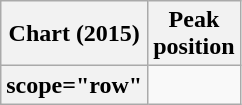<table class="wikitable sortable plainrowheaders" style="text-align:center">
<tr>
<th scope="col">Chart (2015)</th>
<th scope="col">Peak<br>position</th>
</tr>
<tr>
<th>scope="row" </th>
</tr>
</table>
